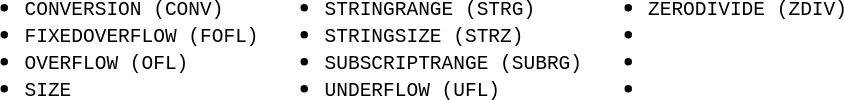<table>
<tr>
<td><br><ul><li><code>CONVERSION (CONV)</code></li><li><code>FIXEDOVERFLOW (FOFL)</code></li><li><code>OVERFLOW (OFL)</code></li><li><code>SIZE</code></li></ul></td>
<td><br><ul><li><code>STRINGRANGE (STRG)</code></li><li><code>STRINGSIZE (STRZ)</code></li><li><code>SUBSCRIPTRANGE (SUBRG)</code></li><li><code>UNDERFLOW (UFL)</code></li></ul></td>
<td><br><ul><li><code>ZERODIVIDE (ZDIV)</code></li><li></li><li></li><li></li></ul></td>
</tr>
</table>
